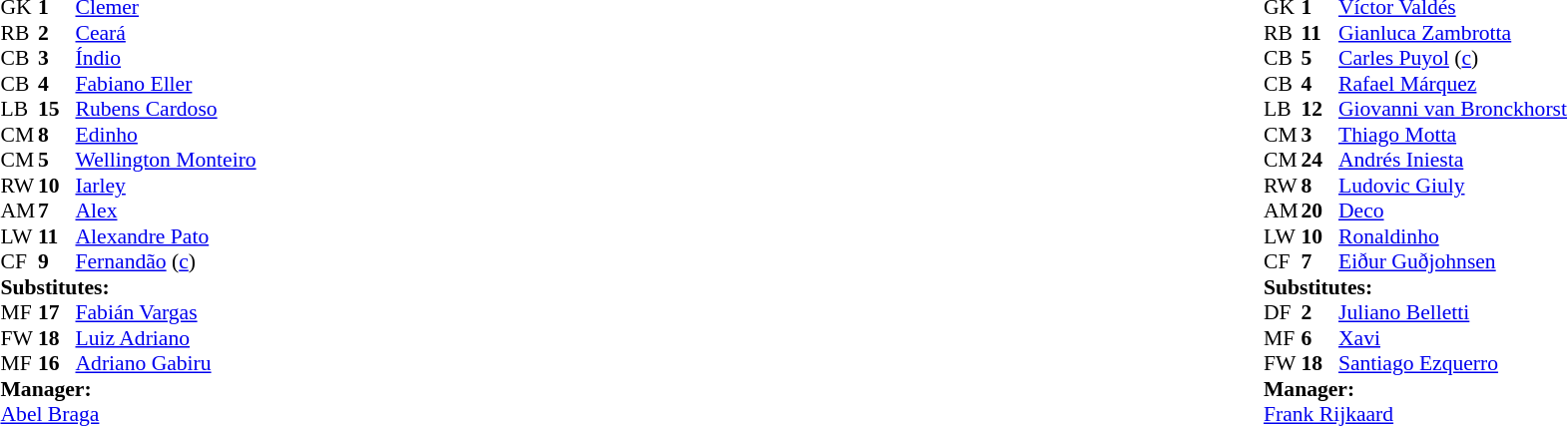<table width=100%>
<tr>
<td valign="top" width="40%"><br><table style="font-size: 90%" cellspacing="0" cellpadding="0">
<tr>
<td colspan="4"></td>
</tr>
<tr>
<th width=25></th>
<th width=25></th>
</tr>
<tr>
<td>GK</td>
<td><strong>1</strong></td>
<td> <a href='#'>Clemer</a></td>
</tr>
<tr>
<td>RB</td>
<td><strong>2</strong></td>
<td> <a href='#'>Ceará</a></td>
</tr>
<tr>
<td>CB</td>
<td><strong>3</strong></td>
<td> <a href='#'>Índio</a></td>
<td></td>
</tr>
<tr>
<td>CB</td>
<td><strong>4</strong></td>
<td> <a href='#'>Fabiano Eller</a></td>
</tr>
<tr>
<td>LB</td>
<td><strong>15</strong></td>
<td> <a href='#'>Rubens Cardoso</a></td>
</tr>
<tr>
<td>CM</td>
<td><strong>8</strong></td>
<td> <a href='#'>Edinho</a></td>
</tr>
<tr>
<td>CM</td>
<td><strong>5</strong></td>
<td> <a href='#'>Wellington Monteiro</a></td>
</tr>
<tr>
<td>RW</td>
<td><strong>10</strong></td>
<td> <a href='#'>Iarley</a></td>
<td></td>
</tr>
<tr>
<td>AM</td>
<td><strong>7</strong></td>
<td> <a href='#'>Alex</a></td>
<td></td>
<td></td>
</tr>
<tr>
<td>LW</td>
<td><strong>11</strong></td>
<td> <a href='#'>Alexandre Pato</a></td>
<td></td>
<td></td>
</tr>
<tr>
<td>CF</td>
<td><strong>9</strong></td>
<td> <a href='#'>Fernandão</a> (<a href='#'>c</a>)</td>
<td></td>
<td></td>
</tr>
<tr>
<td colspan=3><strong>Substitutes:</strong></td>
</tr>
<tr>
<td>MF</td>
<td><strong>17</strong></td>
<td> <a href='#'>Fabián Vargas</a></td>
<td></td>
<td></td>
</tr>
<tr>
<td>FW</td>
<td><strong>18</strong></td>
<td> <a href='#'>Luiz Adriano</a></td>
<td></td>
<td></td>
</tr>
<tr>
<td>MF</td>
<td><strong>16</strong></td>
<td> <a href='#'>Adriano Gabiru</a></td>
<td></td>
<td></td>
</tr>
<tr>
<td colspan=3><strong>Manager:</strong></td>
</tr>
<tr>
<td colspan=4> <a href='#'>Abel Braga</a></td>
</tr>
</table>
</td>
<td valign="top"></td>
<td valign="top" width="50%"><br><table style="font-size: 90%" cellspacing="0" cellpadding="0" align=center>
<tr>
<td colspan="4"></td>
</tr>
<tr>
<th width=25></th>
<th width=25></th>
</tr>
<tr>
<td>GK</td>
<td><strong>1</strong></td>
<td> <a href='#'>Víctor Valdés</a></td>
</tr>
<tr>
<td>RB</td>
<td><strong>11</strong></td>
<td> <a href='#'>Gianluca Zambrotta</a></td>
<td></td>
<td></td>
</tr>
<tr>
<td>CB</td>
<td><strong>5</strong></td>
<td> <a href='#'>Carles Puyol</a> (<a href='#'>c</a>)</td>
</tr>
<tr>
<td>CB</td>
<td><strong>4</strong></td>
<td> <a href='#'>Rafael Márquez</a></td>
</tr>
<tr>
<td>LB</td>
<td><strong>12</strong></td>
<td> <a href='#'>Giovanni van Bronckhorst</a></td>
</tr>
<tr>
<td>CM</td>
<td><strong>3</strong></td>
<td> <a href='#'>Thiago Motta</a></td>
<td></td>
<td></td>
</tr>
<tr>
<td>CM</td>
<td><strong>24</strong></td>
<td> <a href='#'>Andrés Iniesta</a></td>
</tr>
<tr>
<td>RW</td>
<td><strong>8</strong></td>
<td> <a href='#'>Ludovic Giuly</a></td>
</tr>
<tr>
<td>AM</td>
<td><strong>20</strong></td>
<td> <a href='#'>Deco</a></td>
</tr>
<tr>
<td>LW</td>
<td><strong>10</strong></td>
<td> <a href='#'>Ronaldinho</a></td>
</tr>
<tr>
<td>CF</td>
<td><strong>7</strong></td>
<td> <a href='#'>Eiður Guðjohnsen</a></td>
<td></td>
<td></td>
</tr>
<tr>
<td colspan=3><strong>Substitutes:</strong></td>
</tr>
<tr>
<td>DF</td>
<td><strong>2</strong></td>
<td> <a href='#'>Juliano Belletti</a></td>
<td></td>
<td></td>
</tr>
<tr>
<td>MF</td>
<td><strong>6</strong></td>
<td> <a href='#'>Xavi</a></td>
<td></td>
<td></td>
</tr>
<tr>
<td>FW</td>
<td><strong>18</strong></td>
<td> <a href='#'>Santiago Ezquerro</a></td>
<td></td>
<td></td>
</tr>
<tr>
<td colspan=3><strong>Manager:</strong></td>
</tr>
<tr>
<td colspan=4> <a href='#'>Frank Rijkaard</a></td>
</tr>
</table>
</td>
</tr>
</table>
